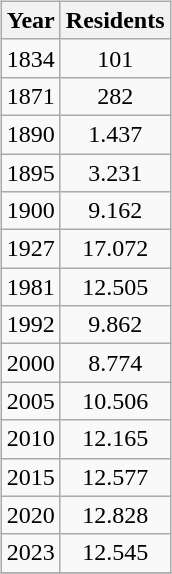<table class="toptextcells">
<tr>
<td><br><table class="wikitable" style="text-align:center;">
<tr>
<th>Year</th>
<th>Residents</th>
</tr>
<tr>
<td>1834</td>
<td>101</td>
</tr>
<tr>
<td>1871</td>
<td>282</td>
</tr>
<tr>
<td>1890</td>
<td>1.437</td>
</tr>
<tr>
<td>1895</td>
<td>3.231</td>
</tr>
<tr>
<td>1900</td>
<td>9.162</td>
</tr>
<tr>
<td>1927</td>
<td>17.072</td>
</tr>
<tr>
<td>1981</td>
<td>12.505</td>
</tr>
<tr>
<td>1992</td>
<td>9.862</td>
</tr>
<tr>
<td>2000</td>
<td>8.774</td>
</tr>
<tr>
<td>2005</td>
<td>10.506</td>
</tr>
<tr>
<td>2010</td>
<td>12.165</td>
</tr>
<tr>
<td>2015</td>
<td>12.577</td>
</tr>
<tr>
<td>2020</td>
<td>12.828</td>
</tr>
<tr>
<td>2023</td>
<td>12.545</td>
</tr>
<tr>
</tr>
</table>
</td>
</tr>
</table>
